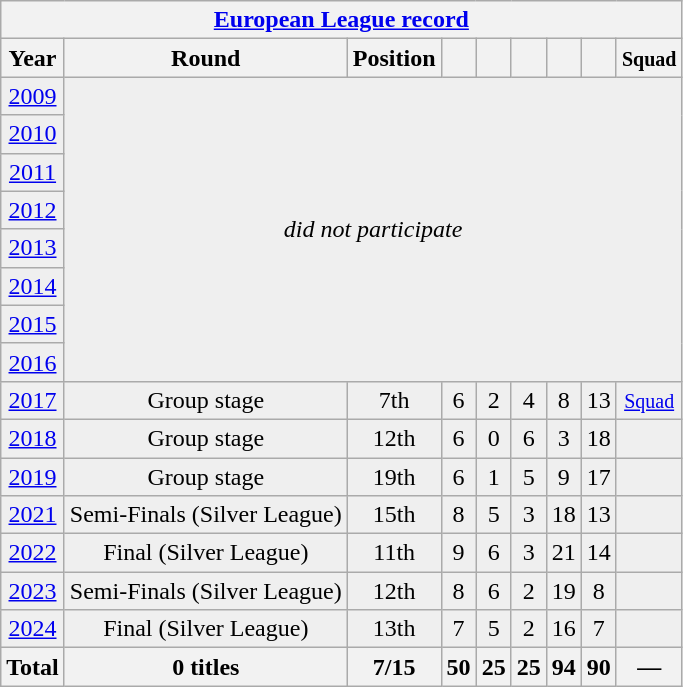<table class="wikitable" style="text-align: center;">
<tr>
<th colspan=10><a href='#'>European League record</a></th>
</tr>
<tr>
<th>Year</th>
<th>Round</th>
<th>Position</th>
<th></th>
<th></th>
<th></th>
<th></th>
<th></th>
<th><small>Squad</small></th>
</tr>
<tr bgcolor="efefef">
<td><a href='#'>2009</a></td>
<td colspan=8 rowspan=8 align=center><em>did not participate</em></td>
</tr>
<tr bgcolor="efefef">
<td><a href='#'>2010</a></td>
</tr>
<tr bgcolor="efefef">
<td><a href='#'>2011</a></td>
</tr>
<tr bgcolor="efefef">
<td><a href='#'>2012</a></td>
</tr>
<tr bgcolor="efefef">
<td><a href='#'>2013</a></td>
</tr>
<tr bgcolor="efefef">
<td><a href='#'>2014</a></td>
</tr>
<tr bgcolor="efefef">
<td><a href='#'>2015</a></td>
</tr>
<tr bgcolor="efefef">
<td><a href='#'>2016</a></td>
</tr>
<tr bgcolor="efefef">
<td><a href='#'>2017</a></td>
<td>Group stage</td>
<td>7th</td>
<td>6</td>
<td>2</td>
<td>4</td>
<td>8</td>
<td>13</td>
<td><small><a href='#'>Squad</a></small></td>
</tr>
<tr bgcolor="efefef">
<td><a href='#'>2018</a></td>
<td>Group stage</td>
<td>12th</td>
<td>6</td>
<td>0</td>
<td>6</td>
<td>3</td>
<td>18</td>
<td></td>
</tr>
<tr bgcolor="efefef">
<td><a href='#'>2019</a></td>
<td>Group stage</td>
<td>19th</td>
<td>6</td>
<td>1</td>
<td>5</td>
<td>9</td>
<td>17</td>
<td></td>
</tr>
<tr bgcolor="efefef">
<td><a href='#'>2021</a></td>
<td>Semi-Finals (Silver League)</td>
<td>15th</td>
<td>8</td>
<td>5</td>
<td>3</td>
<td>18</td>
<td>13</td>
<td></td>
</tr>
<tr bgcolor="efefef">
<td><a href='#'>2022</a></td>
<td>Final (Silver League)</td>
<td>11th</td>
<td>9</td>
<td>6</td>
<td>3</td>
<td>21</td>
<td>14</td>
<td></td>
</tr>
<tr bgcolor="efefef">
<td><a href='#'>2023</a></td>
<td>Semi-Finals (Silver League)</td>
<td>12th</td>
<td>8</td>
<td>6</td>
<td>2</td>
<td>19</td>
<td>8</td>
<td></td>
</tr>
<tr bgcolor="efefef">
<td><a href='#'>2024</a></td>
<td>Final (Silver League)</td>
<td>13th</td>
<td>7</td>
<td>5</td>
<td>2</td>
<td>16</td>
<td>7</td>
<td></td>
</tr>
<tr>
<th>Total</th>
<th>0 titles</th>
<th>7/15</th>
<th>50</th>
<th>25</th>
<th>25</th>
<th>94</th>
<th>90</th>
<th>—</th>
</tr>
</table>
